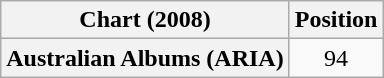<table class="wikitable plainrowheaders" style="text-align:center">
<tr>
<th scope="col">Chart (2008)</th>
<th scope="col">Position</th>
</tr>
<tr>
<th scope="row">Australian Albums (ARIA)</th>
<td>94</td>
</tr>
</table>
